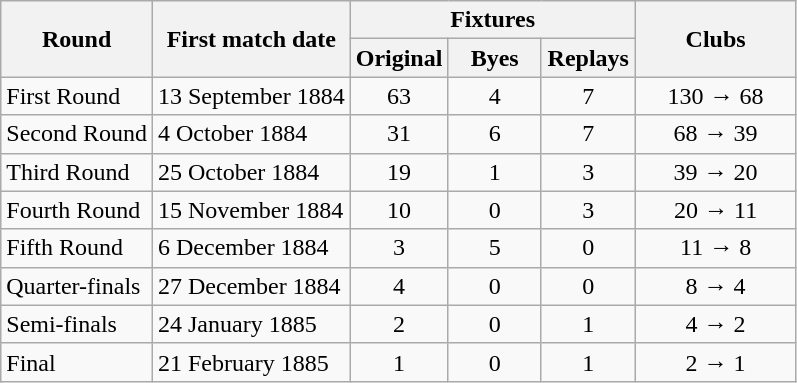<table class="wikitable" style="text-align: center">
<tr>
<th rowspan=2>Round</th>
<th rowspan=2>First match date</th>
<th colspan=3>Fixtures</th>
<th rowspan=2 width=100>Clubs</th>
</tr>
<tr>
<th width=55>Original</th>
<th width=55>Byes</th>
<th width=55>Replays</th>
</tr>
<tr>
<td align=left>First Round</td>
<td align=left>13 September 1884</td>
<td>63</td>
<td>4</td>
<td>7</td>
<td>130 → 68</td>
</tr>
<tr>
<td align=left>Second Round</td>
<td align=left>4 October 1884</td>
<td>31</td>
<td>6</td>
<td>7</td>
<td>68 → 39</td>
</tr>
<tr>
<td align=left>Third Round</td>
<td align=left>25 October 1884</td>
<td>19</td>
<td>1</td>
<td>3</td>
<td>39 → 20</td>
</tr>
<tr>
<td align=left>Fourth Round</td>
<td align=left>15 November 1884</td>
<td>10</td>
<td>0</td>
<td>3</td>
<td>20 → 11</td>
</tr>
<tr>
<td align=left>Fifth Round</td>
<td align=left>6 December 1884</td>
<td>3</td>
<td>5</td>
<td>0</td>
<td>11 → 8</td>
</tr>
<tr>
<td align=left>Quarter-finals</td>
<td align=left>27 December 1884</td>
<td>4</td>
<td>0</td>
<td>0</td>
<td>8 → 4</td>
</tr>
<tr>
<td align=left>Semi-finals</td>
<td align=left>24 January 1885</td>
<td>2</td>
<td>0</td>
<td>1</td>
<td>4 → 2</td>
</tr>
<tr>
<td align=left>Final</td>
<td align=left>21 February 1885</td>
<td>1</td>
<td>0</td>
<td>1</td>
<td>2 → 1</td>
</tr>
</table>
